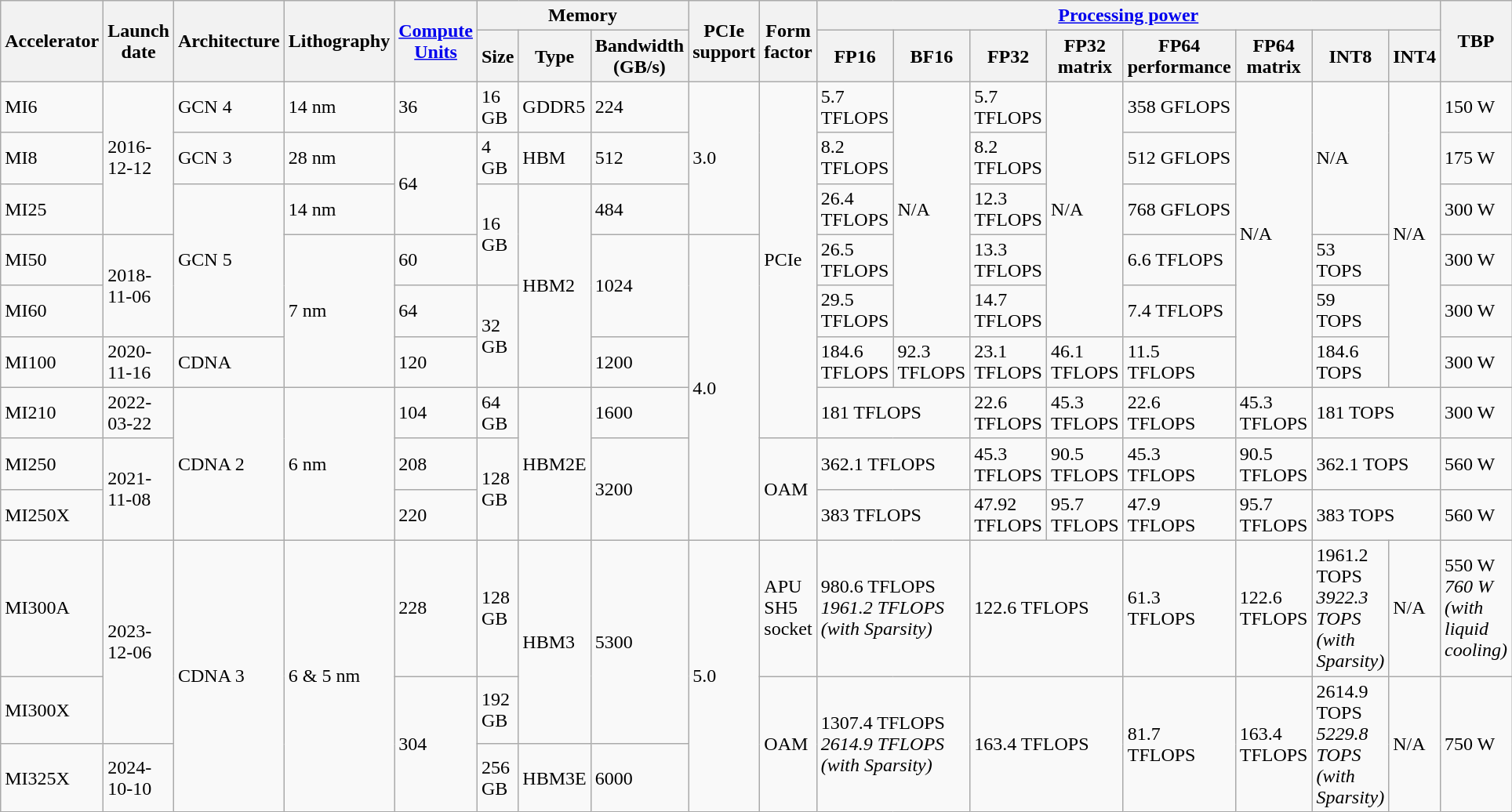<table class="wikitable">
<tr>
<th rowspan="2">Accelerator</th>
<th rowspan="2">Launch date</th>
<th rowspan="2">Architecture</th>
<th rowspan="2">Lithography</th>
<th rowspan="2"><a href='#'>Compute Units</a></th>
<th colspan="3">Memory</th>
<th rowspan="2">PCIe support</th>
<th rowspan="2">Form factor</th>
<th colspan="8"><a href='#'>Processing power</a></th>
<th rowspan="2">TBP</th>
</tr>
<tr>
<th>Size</th>
<th>Type</th>
<th>Bandwidth (GB/s)</th>
<th>FP16</th>
<th>BF16</th>
<th>FP32</th>
<th>FP32 matrix</th>
<th>FP64 performance</th>
<th>FP64 matrix</th>
<th>INT8</th>
<th>INT4</th>
</tr>
<tr>
<td>MI6</td>
<td rowspan="3">2016-12-12</td>
<td>GCN 4</td>
<td>14 nm</td>
<td>36</td>
<td>16 GB</td>
<td>GDDR5</td>
<td>224</td>
<td rowspan="3">3.0</td>
<td rowspan="7">PCIe</td>
<td>5.7 TFLOPS</td>
<td rowspan="5">N/A</td>
<td>5.7 TFLOPS</td>
<td rowspan="5">N/A</td>
<td>358 GFLOPS</td>
<td rowspan="6">N/A</td>
<td rowspan="3">N/A</td>
<td rowspan="6">N/A</td>
<td>150 W</td>
</tr>
<tr>
<td>MI8</td>
<td>GCN 3</td>
<td>28 nm</td>
<td rowspan="2">64</td>
<td>4 GB</td>
<td>HBM</td>
<td>512</td>
<td>8.2 TFLOPS</td>
<td>8.2 TFLOPS</td>
<td>512 GFLOPS</td>
<td>175 W</td>
</tr>
<tr>
<td>MI25</td>
<td rowspan="3">GCN 5</td>
<td>14 nm</td>
<td rowspan="2">16 GB</td>
<td rowspan="4">HBM2</td>
<td>484</td>
<td>26.4 TFLOPS</td>
<td>12.3 TFLOPS</td>
<td>768 GFLOPS</td>
<td>300 W</td>
</tr>
<tr>
<td>MI50</td>
<td rowspan="2">2018-11-06</td>
<td rowspan="3">7 nm</td>
<td>60</td>
<td rowspan="2">1024</td>
<td rowspan="6">4.0</td>
<td>26.5 TFLOPS</td>
<td>13.3 TFLOPS</td>
<td>6.6 TFLOPS</td>
<td>53 TOPS</td>
<td>300 W</td>
</tr>
<tr>
<td>MI60</td>
<td>64</td>
<td rowspan="2">32 GB</td>
<td>29.5 TFLOPS</td>
<td>14.7 TFLOPS</td>
<td>7.4 TFLOPS</td>
<td>59 TOPS</td>
<td>300 W</td>
</tr>
<tr>
<td>MI100</td>
<td>2020-11-16</td>
<td>CDNA</td>
<td>120</td>
<td>1200</td>
<td>184.6 TFLOPS</td>
<td>92.3 TFLOPS</td>
<td>23.1 TFLOPS</td>
<td>46.1 TFLOPS</td>
<td>11.5 TFLOPS</td>
<td>184.6 TOPS</td>
<td>300 W</td>
</tr>
<tr>
<td>MI210</td>
<td>2022-03-22</td>
<td rowspan="3">CDNA 2</td>
<td rowspan="3">6 nm</td>
<td>104</td>
<td>64 GB</td>
<td rowspan="3">HBM2E</td>
<td>1600</td>
<td colspan="2">181 TFLOPS</td>
<td>22.6 TFLOPS</td>
<td>45.3 TFLOPS</td>
<td>22.6 TFLOPS</td>
<td>45.3 TFLOPS</td>
<td colspan="2">181 TOPS</td>
<td>300 W</td>
</tr>
<tr>
<td>MI250</td>
<td rowspan="2">2021-11-08</td>
<td>208</td>
<td rowspan="2">128 GB</td>
<td rowspan="2">3200</td>
<td rowspan="2">OAM</td>
<td colspan="2">362.1 TFLOPS</td>
<td>45.3 TFLOPS</td>
<td>90.5 TFLOPS</td>
<td>45.3 TFLOPS</td>
<td>90.5 TFLOPS</td>
<td colspan="2">362.1 TOPS</td>
<td>560 W</td>
</tr>
<tr>
<td>MI250X</td>
<td>220</td>
<td colspan="2">383 TFLOPS</td>
<td>47.92 TFLOPS</td>
<td>95.7 TFLOPS</td>
<td>47.9 TFLOPS</td>
<td>95.7 TFLOPS</td>
<td colspan="2">383 TOPS</td>
<td>560 W</td>
</tr>
<tr>
<td>MI300A</td>
<td rowspan="2">2023-12-06</td>
<td rowspan="3">CDNA 3</td>
<td rowspan="3">6 & 5 nm</td>
<td>228</td>
<td>128 GB</td>
<td rowspan="2">HBM3</td>
<td rowspan="2">5300</td>
<td rowspan="3">5.0</td>
<td>APU SH5 socket</td>
<td colspan="2">980.6 TFLOPS<br><em>1961.2 TFLOPS (with Sparsity)</em></td>
<td colspan="2">122.6 TFLOPS</td>
<td>61.3 TFLOPS</td>
<td>122.6 TFLOPS</td>
<td>1961.2 TOPS <br><em>3922.3 TOPS (with Sparsity)</em></td>
<td>N/A</td>
<td>550 W<br><em>760 W (with liquid cooling)</em></td>
</tr>
<tr>
<td>MI300X</td>
<td rowspan="2">304</td>
<td>192 GB</td>
<td rowspan="2">OAM</td>
<td colspan="2" rowspan="2">1307.4 TFLOPS <br><em>2614.9 TFLOPS (with Sparsity)</em></td>
<td colspan="2" rowspan="2">163.4 TFLOPS</td>
<td rowspan="2">81.7 TFLOPS</td>
<td rowspan="2">163.4 TFLOPS</td>
<td rowspan="2">2614.9 TOPS<br><em>5229.8 TOPS (with Sparsity)</em></td>
<td rowspan="2">N/A</td>
<td rowspan="2">750 W</td>
</tr>
<tr>
<td>MI325X</td>
<td>2024-10-10</td>
<td>256 GB</td>
<td>HBM3E</td>
<td>6000</td>
</tr>
</table>
